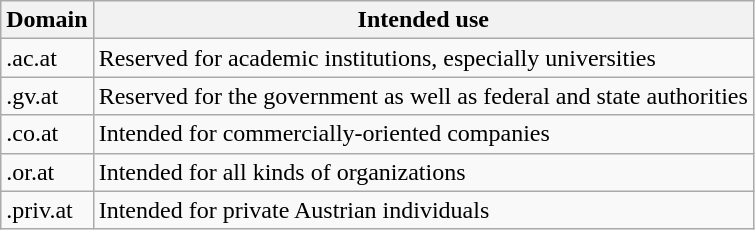<table class="wikitable">
<tr>
<th>Domain</th>
<th>Intended use</th>
</tr>
<tr>
<td>.ac.at</td>
<td>Reserved for academic institutions, especially universities</td>
</tr>
<tr>
<td>.gv.at</td>
<td>Reserved for the government as well as federal and state authorities</td>
</tr>
<tr>
<td>.co.at</td>
<td>Intended for commercially-oriented companies</td>
</tr>
<tr>
<td>.or.at</td>
<td>Intended for all kinds of organizations</td>
</tr>
<tr>
<td>.priv.at</td>
<td>Intended for private Austrian individuals</td>
</tr>
</table>
